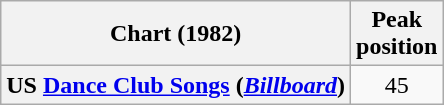<table class="wikitable plainrowheaders">
<tr>
<th scope="col">Chart (1982)</th>
<th scope="col">Peak<br>position</th>
</tr>
<tr>
<th scope="row">US <a href='#'>Dance Club Songs</a> (<em><a href='#'>Billboard</a></em>)</th>
<td align="center">45</td>
</tr>
</table>
